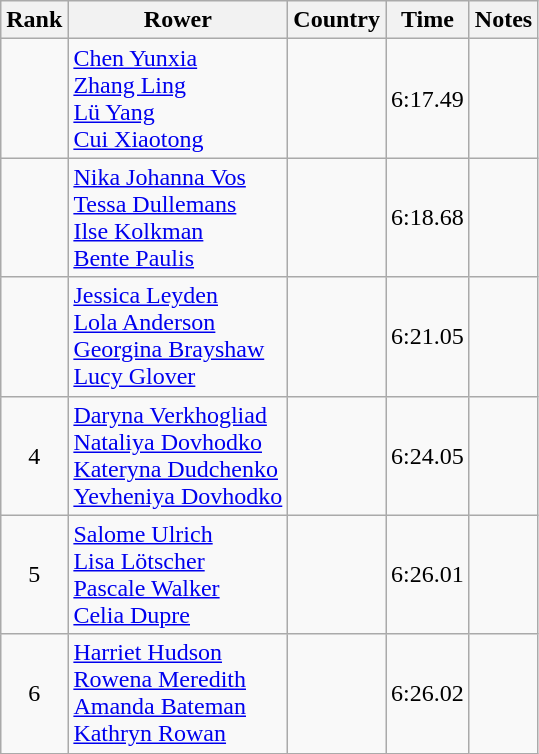<table class="wikitable" style="text-align:center">
<tr>
<th>Rank</th>
<th>Rower</th>
<th>Country</th>
<th>Time</th>
<th>Notes</th>
</tr>
<tr>
<td></td>
<td align="left"><a href='#'>Chen Yunxia</a><br><a href='#'>Zhang Ling</a><br><a href='#'>Lü Yang</a><br><a href='#'>Cui Xiaotong</a></td>
<td align="left"></td>
<td>6:17.49</td>
<td></td>
</tr>
<tr>
<td></td>
<td align="left"><a href='#'>Nika Johanna Vos</a><br><a href='#'>Tessa Dullemans</a><br><a href='#'>Ilse Kolkman</a><br><a href='#'>Bente Paulis</a></td>
<td align="left"></td>
<td>6:18.68</td>
<td></td>
</tr>
<tr>
<td></td>
<td align="left"><a href='#'>Jessica Leyden</a><br><a href='#'>Lola Anderson</a><br><a href='#'>Georgina Brayshaw</a><br><a href='#'>Lucy Glover</a></td>
<td align="left"></td>
<td>6:21.05</td>
<td></td>
</tr>
<tr>
<td>4</td>
<td align="left"><a href='#'>Daryna Verkhogliad</a><br><a href='#'>Nataliya Dovhodko</a><br><a href='#'>Kateryna Dudchenko</a><br><a href='#'>Yevheniya Dovhodko</a></td>
<td align="left"></td>
<td>6:24.05</td>
<td></td>
</tr>
<tr>
<td>5</td>
<td align="left"><a href='#'>Salome Ulrich</a><br><a href='#'>Lisa Lötscher</a><br><a href='#'>Pascale Walker</a><br><a href='#'>Celia Dupre</a></td>
<td align="left"></td>
<td>6:26.01</td>
<td></td>
</tr>
<tr>
<td>6</td>
<td align="left"><a href='#'>Harriet Hudson</a><br><a href='#'>Rowena Meredith</a><br><a href='#'>Amanda Bateman</a><br><a href='#'>Kathryn Rowan</a></td>
<td align="left"></td>
<td>6:26.02</td>
<td></td>
</tr>
</table>
